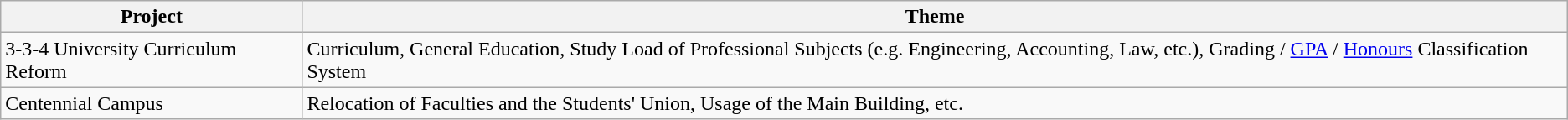<table class="wikitable">
<tr>
<th>Project</th>
<th>Theme</th>
</tr>
<tr>
<td>3-3-4 University Curriculum Reform</td>
<td>Curriculum, General Education, Study Load of Professional Subjects (e.g. Engineering, Accounting, Law, etc.), Grading / <a href='#'>GPA</a> / <a href='#'>Honours</a> Classification System</td>
</tr>
<tr>
<td>Centennial Campus</td>
<td>Relocation of Faculties and the Students' Union, Usage of the Main Building, etc.</td>
</tr>
</table>
